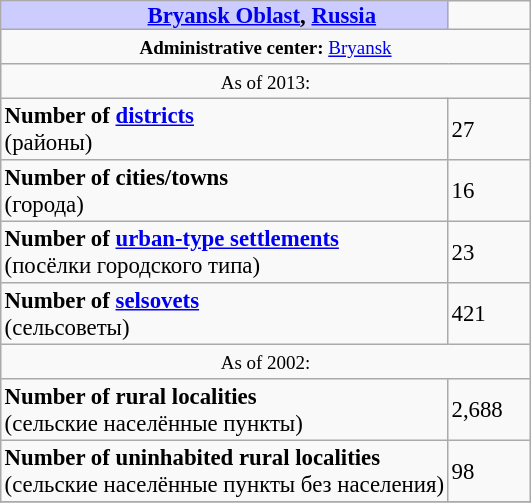<table border=1 align="right" cellpadding=2 cellspacing=0 style="margin: 0 0 1em 1em; background: #f9f9f9; border: 1px #aaa solid; border-collapse: collapse; font-size: 95%;">
<tr>
<th bgcolor="#ccccff" style="padding:0 0 0 50px;"><a href='#'>Bryansk Oblast</a>, <a href='#'>Russia</a></th>
<td width="50px"></td>
</tr>
<tr>
<td colspan=2 align="center"><small><strong>Administrative center:</strong> <a href='#'>Bryansk</a></small></td>
</tr>
<tr>
<td colspan=2 align="center"><small>As of 2013:</small></td>
</tr>
<tr>
<td><strong>Number of <a href='#'>districts</a></strong><br>(районы)</td>
<td>27</td>
</tr>
<tr>
<td><strong>Number of cities/towns</strong><br>(города)</td>
<td>16</td>
</tr>
<tr>
<td><strong>Number of <a href='#'>urban-type settlements</a></strong><br>(посёлки городского типа)</td>
<td>23</td>
</tr>
<tr>
<td><strong>Number of <a href='#'>selsovets</a></strong><br>(сельсоветы)</td>
<td>421</td>
</tr>
<tr>
<td colspan=2 align="center"><small>As of 2002:</small></td>
</tr>
<tr>
<td><strong>Number of rural localities</strong><br>(сельские населённые пункты)</td>
<td>2,688</td>
</tr>
<tr>
<td><strong>Number of uninhabited rural localities</strong><br>(сельские населённые пункты без населения)</td>
<td>98</td>
</tr>
<tr>
</tr>
</table>
